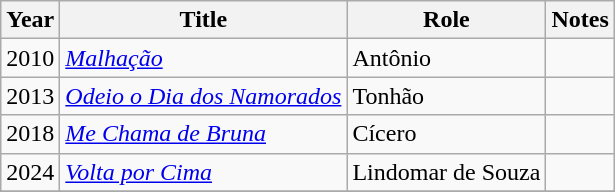<table class="wikitable sortable">
<tr>
<th>Year</th>
<th>Title</th>
<th>Role</th>
<th>Notes</th>
</tr>
<tr>
<td>2010</td>
<td><em><a href='#'>Malhação</a></em></td>
<td>Antônio</td>
<td></td>
</tr>
<tr>
<td>2013</td>
<td><em><a href='#'>Odeio o Dia dos Namorados</a></em></td>
<td>Tonhão</td>
<td></td>
</tr>
<tr>
<td>2018</td>
<td><em><a href='#'>Me Chama de Bruna</a></em></td>
<td>Cícero</td>
<td></td>
</tr>
<tr>
<td>2024</td>
<td><em><a href='#'>Volta por Cima</a></em></td>
<td>Lindomar de Souza</td>
<td></td>
</tr>
<tr>
</tr>
</table>
